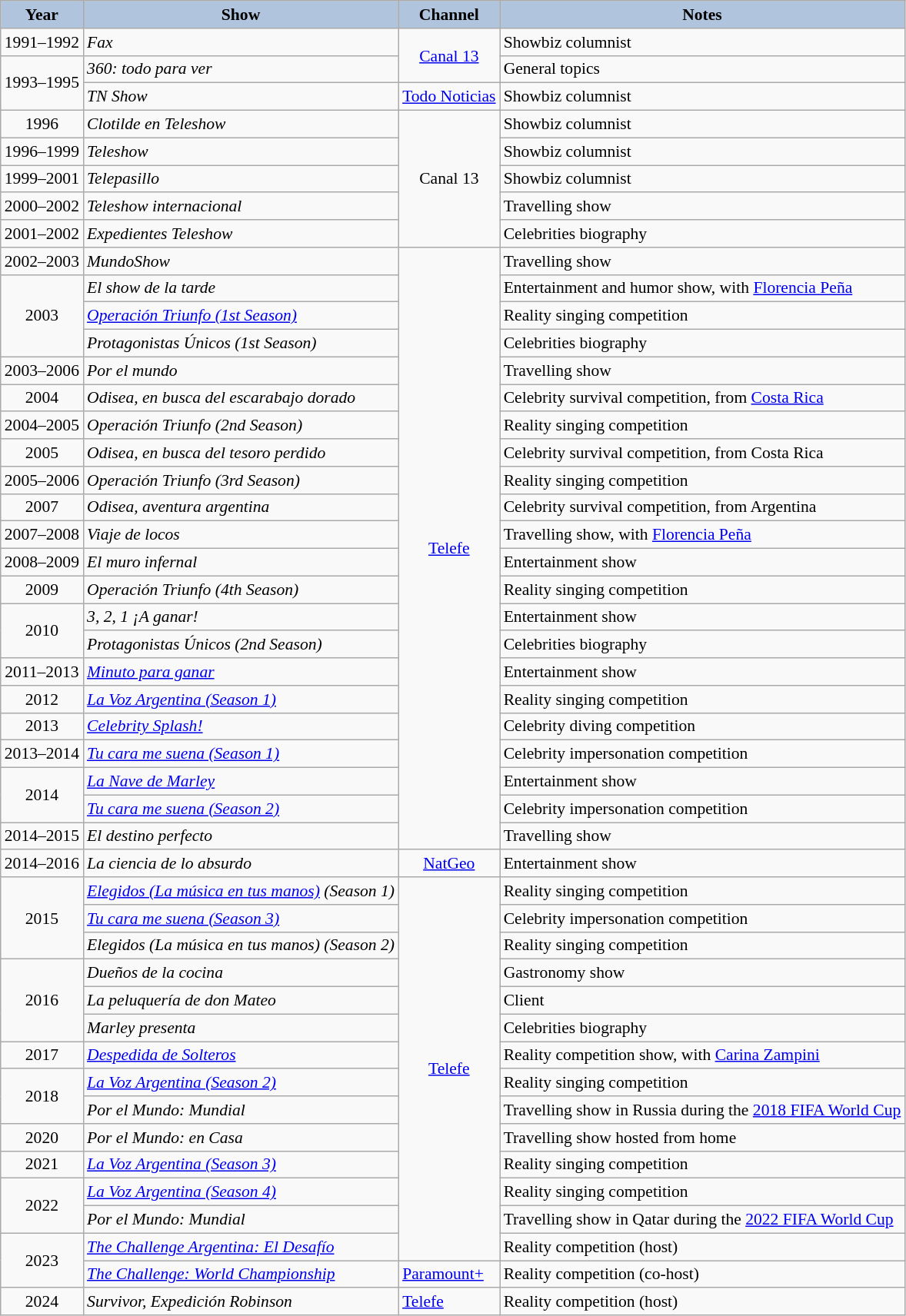<table class="wikitable" style="font-size:90%;">
<tr>
<th style="background:#B0C4DE;">Year</th>
<th style="background:#B0C4DE;">Show</th>
<th style="background:#B0C4DE;">Channel</th>
<th style="background:#B0C4DE;">Notes</th>
</tr>
<tr>
<td align="center">1991–1992</td>
<td><em>Fax</em></td>
<td align="center" rowspan=2><a href='#'>Canal 13</a></td>
<td>Showbiz columnist</td>
</tr>
<tr>
<td align="center" rowspan=2>1993–1995</td>
<td><em>360: todo para ver</em></td>
<td>General topics</td>
</tr>
<tr>
<td><em>TN Show</em></td>
<td align="center"><a href='#'>Todo Noticias</a></td>
<td>Showbiz columnist</td>
</tr>
<tr>
<td align="center">1996</td>
<td><em>Clotilde en Teleshow</em></td>
<td align="center" rowspan=5>Canal 13</td>
<td>Showbiz columnist</td>
</tr>
<tr>
<td align="center">1996–1999</td>
<td><em>Teleshow</em></td>
<td>Showbiz columnist</td>
</tr>
<tr>
<td align="center">1999–2001</td>
<td><em>Telepasillo</em></td>
<td>Showbiz columnist</td>
</tr>
<tr>
<td align="center">2000–2002</td>
<td><em>Teleshow internacional</em></td>
<td>Travelling show</td>
</tr>
<tr>
<td align="center">2001–2002</td>
<td><em>Expedientes Teleshow</em></td>
<td>Celebrities biography</td>
</tr>
<tr>
<td align="center">2002–2003</td>
<td><em>MundoShow</em></td>
<td align="center" rowspan=22><a href='#'>Telefe</a></td>
<td>Travelling show</td>
</tr>
<tr>
<td align="center" rowspan=3>2003</td>
<td><em>El show de la tarde</em></td>
<td>Entertainment and humor show, with <a href='#'>Florencia Peña</a></td>
</tr>
<tr>
<td><em><a href='#'>Operación Triunfo (1st Season)</a></em></td>
<td>Reality singing competition</td>
</tr>
<tr>
<td><em>Protagonistas Únicos (1st Season)</em></td>
<td>Celebrities biography</td>
</tr>
<tr>
<td align="center">2003–2006</td>
<td><em>Por el mundo</em></td>
<td>Travelling show</td>
</tr>
<tr>
<td align="center">2004</td>
<td><em>Odisea, en busca del escarabajo dorado</em></td>
<td>Celebrity survival competition, from <a href='#'>Costa Rica</a></td>
</tr>
<tr>
<td align="center">2004–2005</td>
<td><em>Operación Triunfo (2nd Season)</em></td>
<td>Reality singing competition</td>
</tr>
<tr>
<td align="center">2005</td>
<td><em>Odisea, en busca del tesoro perdido</em></td>
<td>Celebrity survival competition, from Costa Rica</td>
</tr>
<tr>
<td align="center">2005–2006</td>
<td><em>Operación Triunfo (3rd Season)</em></td>
<td>Reality singing competition</td>
</tr>
<tr>
<td align="center">2007</td>
<td><em>Odisea, aventura argentina</em></td>
<td>Celebrity survival competition, from Argentina</td>
</tr>
<tr>
<td align="center">2007–2008</td>
<td><em>Viaje de locos</em></td>
<td>Travelling show, with <a href='#'>Florencia Peña</a></td>
</tr>
<tr>
<td align="center">2008–2009</td>
<td><em>El muro infernal</em></td>
<td>Entertainment show</td>
</tr>
<tr>
<td align="center">2009</td>
<td><em>Operación Triunfo (4th Season)</em></td>
<td>Reality singing competition</td>
</tr>
<tr>
<td align="center" rowspan=2>2010</td>
<td><em>3, 2, 1 ¡A ganar!</em></td>
<td>Entertainment show</td>
</tr>
<tr>
<td><em>Protagonistas Únicos (2nd Season)</em></td>
<td>Celebrities biography</td>
</tr>
<tr>
<td align="center">2011–2013</td>
<td><em><a href='#'>Minuto para ganar</a></em></td>
<td>Entertainment show</td>
</tr>
<tr>
<td align="center">2012</td>
<td><em><a href='#'>La Voz Argentina (Season 1)</a></em></td>
<td>Reality singing competition</td>
</tr>
<tr>
<td align="center">2013</td>
<td><em><a href='#'>Celebrity Splash!</a></em></td>
<td>Celebrity diving competition</td>
</tr>
<tr>
<td align="center">2013–2014</td>
<td><em><a href='#'>Tu cara me suena (Season 1)</a></em></td>
<td>Celebrity impersonation competition</td>
</tr>
<tr>
<td align="center" rowspan=2>2014</td>
<td><em><a href='#'>La Nave de Marley</a></em></td>
<td>Entertainment show</td>
</tr>
<tr>
<td><em><a href='#'>Tu cara me suena (Season 2)</a></em></td>
<td>Celebrity impersonation competition</td>
</tr>
<tr>
<td align="center">2014–2015</td>
<td><em>El destino perfecto</em></td>
<td>Travelling show</td>
</tr>
<tr>
<td align="center">2014–2016</td>
<td><em>La ciencia de lo absurdo</em></td>
<td align="center"><a href='#'>NatGeo</a></td>
<td>Entertainment show</td>
</tr>
<tr>
<td align="center" rowspan="3">2015</td>
<td><em><a href='#'>Elegidos (La música en tus manos)</a> (Season 1)</em></td>
<td align="center" rowspan="14"><a href='#'>Telefe</a></td>
<td>Reality singing competition</td>
</tr>
<tr>
<td><em><a href='#'>Tu cara me suena (Season 3)</a></em></td>
<td>Celebrity impersonation competition</td>
</tr>
<tr>
<td><em>Elegidos (La música en tus manos) (Season 2)</em></td>
<td>Reality singing competition</td>
</tr>
<tr>
<td align="center" rowspan="3">2016</td>
<td><em>Dueños de la cocina</em></td>
<td>Gastronomy show</td>
</tr>
<tr>
<td><em>La peluquería de don Mateo</em></td>
<td>Client</td>
</tr>
<tr>
<td><em>Marley presenta</em></td>
<td>Celebrities biography</td>
</tr>
<tr>
<td align="center">2017</td>
<td><em><a href='#'>Despedida de Solteros</a></em></td>
<td>Reality competition show, with <a href='#'>Carina Zampini</a></td>
</tr>
<tr>
<td rowspan="2" align="center">2018</td>
<td><em><a href='#'>La Voz Argentina (Season 2)</a></em></td>
<td>Reality singing competition</td>
</tr>
<tr>
<td><em>Por el Mundo: Mundial</em></td>
<td>Travelling show in Russia during the <a href='#'>2018 FIFA World Cup</a></td>
</tr>
<tr>
<td align="center">2020</td>
<td><em>Por el Mundo: en Casa</em></td>
<td>Travelling show hosted from home</td>
</tr>
<tr>
<td align="center">2021</td>
<td><em><a href='#'>La Voz Argentina (Season 3)</a></em></td>
<td>Reality singing competition</td>
</tr>
<tr>
<td rowspan="2" align="center">2022</td>
<td><em><a href='#'>La Voz Argentina (Season 4)</a></em></td>
<td>Reality singing competition</td>
</tr>
<tr>
<td><em>Por el Mundo: Mundial</em></td>
<td>Travelling show in Qatar during the <a href='#'>2022 FIFA World Cup</a></td>
</tr>
<tr>
<td rowspan="2" align="center">2023</td>
<td><em><a href='#'>The Challenge Argentina: El Desafío</a></em></td>
<td>Reality competition (host)</td>
</tr>
<tr>
<td><em><a href='#'>The Challenge: World Championship</a></em></td>
<td><a href='#'>Paramount+</a></td>
<td>Reality competition (co-host)</td>
</tr>
<tr>
<td rowspan="1" align="center">2024</td>
<td><em>Survivor, Expedición Robinson</em></td>
<td><a href='#'>Telefe</a></td>
<td>Reality competition (host)</td>
</tr>
</table>
